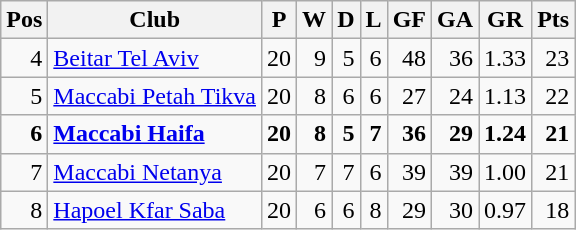<table class="wikitable" style="text-align:right">
<tr>
<th>Pos</th>
<th>Club</th>
<th>P</th>
<th>W</th>
<th>D</th>
<th>L</th>
<th>GF</th>
<th>GA</th>
<th>GR</th>
<th>Pts</th>
</tr>
<tr>
<td>4</td>
<td align=left><a href='#'>Beitar Tel Aviv</a></td>
<td>20</td>
<td>9</td>
<td>5</td>
<td>6</td>
<td>48</td>
<td>36</td>
<td>1.33</td>
<td>23</td>
</tr>
<tr>
<td>5</td>
<td align=left><a href='#'>Maccabi Petah Tikva</a></td>
<td>20</td>
<td>8</td>
<td>6</td>
<td>6</td>
<td>27</td>
<td>24</td>
<td>1.13</td>
<td>22</td>
</tr>
<tr>
<td><strong>6</strong></td>
<td align=left><strong><a href='#'>Maccabi Haifa</a></strong></td>
<td><strong>20</strong></td>
<td><strong>8</strong></td>
<td><strong>5</strong></td>
<td><strong>7</strong></td>
<td><strong>36</strong></td>
<td><strong>29</strong></td>
<td><strong>1.24</strong></td>
<td><strong>21</strong></td>
</tr>
<tr>
<td>7</td>
<td align=left><a href='#'>Maccabi Netanya</a></td>
<td>20</td>
<td>7</td>
<td>7</td>
<td>6</td>
<td>39</td>
<td>39</td>
<td>1.00</td>
<td>21</td>
</tr>
<tr>
<td>8</td>
<td align=left><a href='#'>Hapoel Kfar Saba</a></td>
<td>20</td>
<td>6</td>
<td>6</td>
<td>8</td>
<td>29</td>
<td>30</td>
<td>0.97</td>
<td>18</td>
</tr>
</table>
